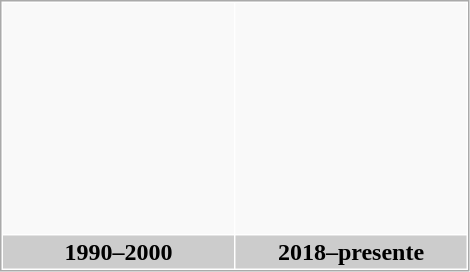<table border="0" cellpadding="2" cellspacing="1" style="border:1px solid #aaa">
<tr style="text-align:center;">
<th style="height:150px; background:#f9f9f9;"></th>
<th style="height:150px; background:#f9f9f9;"></th>
</tr>
<tr>
<th style="width:150px; background:#ccc;">1990–2000</th>
<th style="width:150px; background:#ccc;">2018–presente</th>
</tr>
</table>
